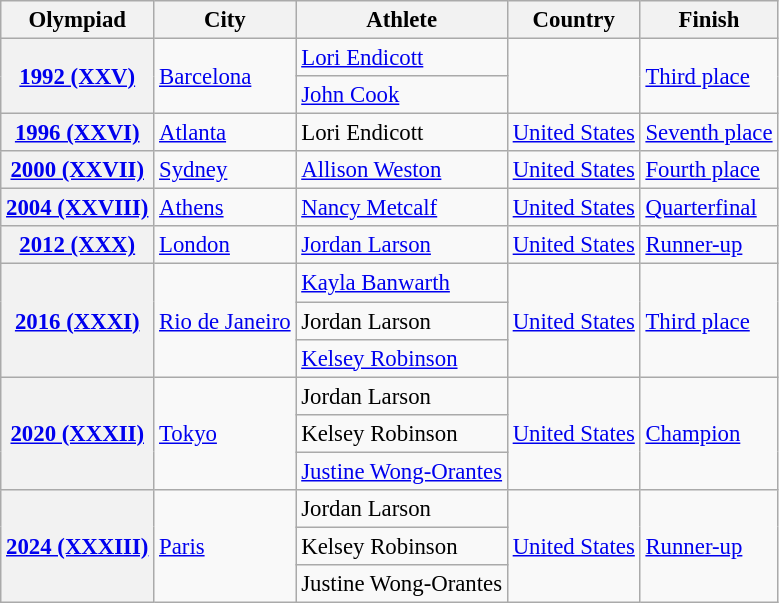<table class=wikitable style="font-size: 95%">
<tr>
<th>Olympiad</th>
<th>City</th>
<th>Athlete</th>
<th>Country</th>
<th>Finish</th>
</tr>
<tr>
<th rowspan=2><a href='#'>1992 (XXV)</a></th>
<td rowspan=2> <a href='#'>Barcelona</a></td>
<td><a href='#'>Lori Endicott</a></td>
<td rowspan=2></td>
<td rowspan=2> <a href='#'>Third place</a></td>
</tr>
<tr>
<td><a href='#'>John Cook</a> </td>
</tr>
<tr>
<th><a href='#'>1996 (XXVI)</a></th>
<td> <a href='#'>Atlanta</a></td>
<td>Lori Endicott</td>
<td> <a href='#'>United States</a></td>
<td><a href='#'>Seventh place</a></td>
</tr>
<tr>
<th><a href='#'>2000 (XXVII)</a></th>
<td> <a href='#'>Sydney</a></td>
<td><a href='#'>Allison Weston</a></td>
<td> <a href='#'>United States</a></td>
<td><a href='#'>Fourth place</a></td>
</tr>
<tr>
<th><a href='#'>2004 (XXVIII)</a></th>
<td> <a href='#'>Athens</a></td>
<td><a href='#'>Nancy Metcalf</a></td>
<td> <a href='#'>United States</a></td>
<td><a href='#'>Quarterfinal</a></td>
</tr>
<tr>
<th><a href='#'>2012 (XXX)</a></th>
<td> <a href='#'>London</a></td>
<td><a href='#'>Jordan Larson</a></td>
<td> <a href='#'>United States</a></td>
<td> <a href='#'>Runner-up</a></td>
</tr>
<tr>
<th rowspan=3><a href='#'>2016 (XXXI)</a></th>
<td rowspan=3> <a href='#'>Rio de Janeiro</a></td>
<td><a href='#'>Kayla Banwarth</a></td>
<td rowspan=3> <a href='#'>United States</a></td>
<td rowspan=3> <a href='#'>Third place</a></td>
</tr>
<tr>
<td>Jordan Larson</td>
</tr>
<tr>
<td><a href='#'>Kelsey Robinson</a></td>
</tr>
<tr>
<th rowspan=3><a href='#'>2020 (XXXII)</a></th>
<td rowspan=3> <a href='#'>Tokyo</a></td>
<td>Jordan Larson</td>
<td rowspan=3> <a href='#'>United States</a></td>
<td rowspan=3> <a href='#'>Champion</a></td>
</tr>
<tr>
<td>Kelsey Robinson</td>
</tr>
<tr>
<td><a href='#'>Justine Wong-Orantes</a></td>
</tr>
<tr>
<th rowspan=3><a href='#'>2024 (XXXIII)</a></th>
<td rowspan=3> <a href='#'>Paris</a></td>
<td>Jordan Larson</td>
<td rowspan=3> <a href='#'>United States</a></td>
<td rowspan=3> <a href='#'>Runner-up</a></td>
</tr>
<tr>
<td>Kelsey Robinson</td>
</tr>
<tr>
<td>Justine Wong-Orantes</td>
</tr>
</table>
